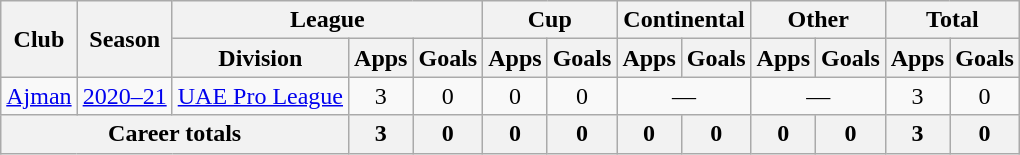<table class="wikitable" style="text-align: center">
<tr>
<th rowspan="2">Club</th>
<th rowspan="2">Season</th>
<th colspan="3">League</th>
<th colspan="2">Cup</th>
<th colspan="2">Continental</th>
<th colspan="2">Other</th>
<th colspan="2">Total</th>
</tr>
<tr>
<th>Division</th>
<th>Apps</th>
<th>Goals</th>
<th>Apps</th>
<th>Goals</th>
<th>Apps</th>
<th>Goals</th>
<th>Apps</th>
<th>Goals</th>
<th>Apps</th>
<th>Goals</th>
</tr>
<tr>
<td rowspan=1><a href='#'>Ajman</a></td>
<td><a href='#'>2020–21</a></td>
<td><a href='#'>UAE Pro League</a></td>
<td>3</td>
<td>0</td>
<td>0</td>
<td>0</td>
<td colspan=2>—</td>
<td colspan=2>—</td>
<td>3</td>
<td>0</td>
</tr>
<tr>
<th colspan=3>Career totals</th>
<th>3</th>
<th>0</th>
<th>0</th>
<th>0</th>
<th>0</th>
<th>0</th>
<th>0</th>
<th>0</th>
<th>3</th>
<th>0</th>
</tr>
</table>
